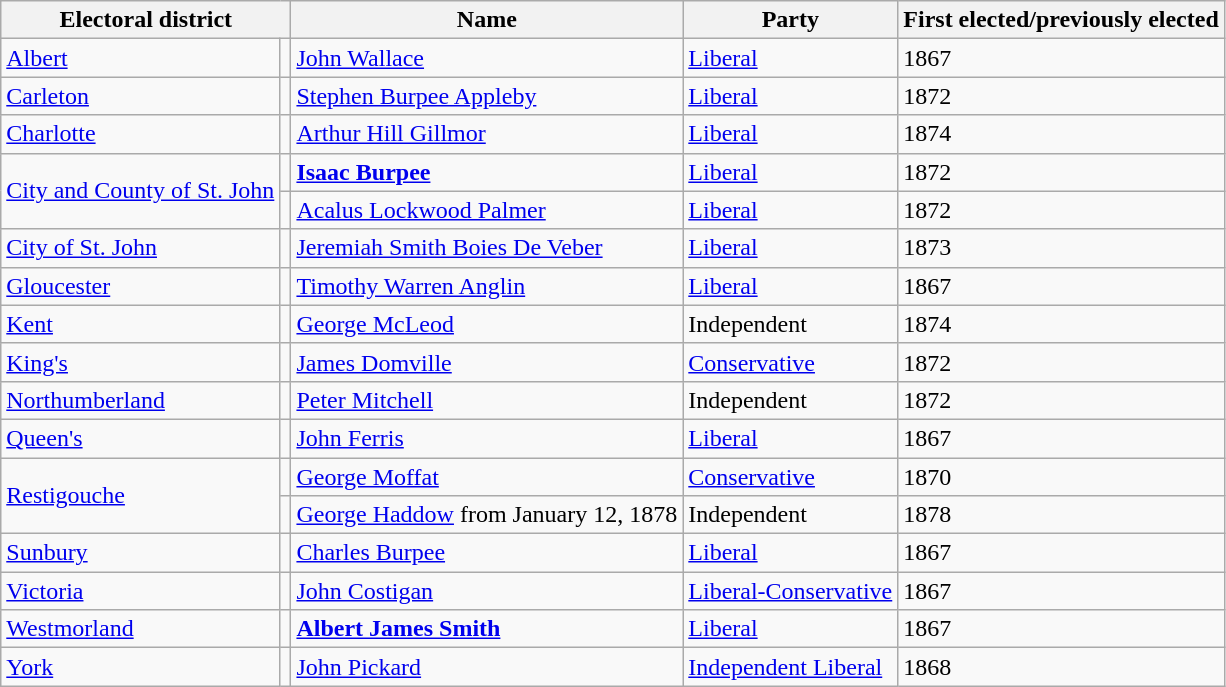<table class="wikitable">
<tr>
<th colspan="2">Electoral district</th>
<th>Name</th>
<th>Party</th>
<th>First elected/previously elected</th>
</tr>
<tr>
<td><a href='#'>Albert</a></td>
<td></td>
<td><a href='#'>John Wallace</a></td>
<td><a href='#'>Liberal</a></td>
<td>1867</td>
</tr>
<tr>
<td><a href='#'>Carleton</a></td>
<td></td>
<td><a href='#'>Stephen Burpee Appleby</a></td>
<td><a href='#'>Liberal</a></td>
<td>1872</td>
</tr>
<tr>
<td><a href='#'>Charlotte</a></td>
<td></td>
<td><a href='#'>Arthur Hill Gillmor</a></td>
<td><a href='#'>Liberal</a></td>
<td>1874</td>
</tr>
<tr>
<td rowspan=2><a href='#'>City and County of St. John</a></td>
<td></td>
<td><strong><a href='#'>Isaac Burpee</a></strong></td>
<td><a href='#'>Liberal</a></td>
<td>1872</td>
</tr>
<tr>
<td></td>
<td><a href='#'>Acalus Lockwood Palmer</a></td>
<td><a href='#'>Liberal</a></td>
<td>1872</td>
</tr>
<tr>
<td><a href='#'>City of St. John</a></td>
<td></td>
<td><a href='#'>Jeremiah Smith Boies De Veber</a></td>
<td><a href='#'>Liberal</a></td>
<td>1873</td>
</tr>
<tr>
<td><a href='#'>Gloucester</a></td>
<td></td>
<td><a href='#'>Timothy Warren Anglin</a> </td>
<td><a href='#'>Liberal</a></td>
<td>1867</td>
</tr>
<tr>
<td><a href='#'>Kent</a></td>
<td></td>
<td><a href='#'>George McLeod</a></td>
<td>Independent</td>
<td>1874</td>
</tr>
<tr>
<td><a href='#'>King's</a></td>
<td></td>
<td><a href='#'>James Domville</a></td>
<td><a href='#'>Conservative</a></td>
<td>1872</td>
</tr>
<tr>
<td><a href='#'>Northumberland</a></td>
<td></td>
<td><a href='#'>Peter Mitchell</a></td>
<td>Independent</td>
<td>1872</td>
</tr>
<tr>
<td><a href='#'>Queen's</a></td>
<td></td>
<td><a href='#'>John Ferris</a></td>
<td><a href='#'>Liberal</a></td>
<td>1867</td>
</tr>
<tr>
<td rowspan=2><a href='#'>Restigouche</a></td>
<td></td>
<td><a href='#'>George Moffat</a></td>
<td><a href='#'>Conservative</a></td>
<td>1870</td>
</tr>
<tr>
<td></td>
<td><a href='#'>George Haddow</a> from January 12, 1878</td>
<td>Independent</td>
<td>1878</td>
</tr>
<tr>
<td><a href='#'>Sunbury</a></td>
<td></td>
<td><a href='#'>Charles Burpee</a></td>
<td><a href='#'>Liberal</a></td>
<td>1867</td>
</tr>
<tr>
<td><a href='#'>Victoria</a></td>
<td></td>
<td><a href='#'>John Costigan</a></td>
<td><a href='#'>Liberal-Conservative</a></td>
<td>1867</td>
</tr>
<tr>
<td><a href='#'>Westmorland</a></td>
<td></td>
<td><strong><a href='#'>Albert James Smith</a></strong></td>
<td><a href='#'>Liberal</a></td>
<td>1867</td>
</tr>
<tr>
<td><a href='#'>York</a></td>
<td></td>
<td><a href='#'>John Pickard</a></td>
<td><a href='#'>Independent Liberal</a></td>
<td>1868</td>
</tr>
</table>
